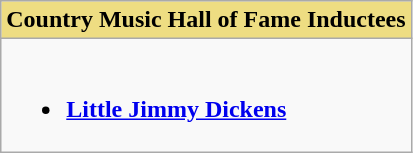<table class="wikitable">
<tr>
<th style="background:#EEDD82; width=50%">Country Music Hall of Fame Inductees</th>
</tr>
<tr>
<td valign="top"><br><ul><li><strong><a href='#'>Little Jimmy Dickens</a></strong></li></ul></td>
</tr>
</table>
